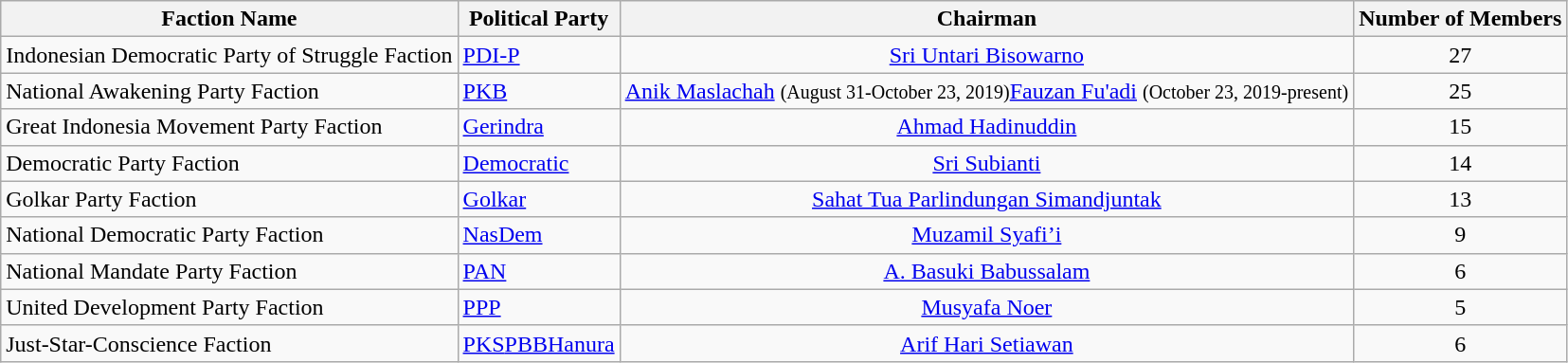<table class="wikitable">
<tr>
<th>Faction Name</th>
<th>Political Party</th>
<th>Chairman</th>
<th>Number of Members</th>
</tr>
<tr>
<td>Indonesian Democratic Party of Struggle Faction</td>
<td><a href='#'>PDI-P</a></td>
<td style="text-align:center"><a href='#'>Sri Untari Bisowarno</a></td>
<td style="text-align:center">27</td>
</tr>
<tr>
<td>National Awakening Party Faction</td>
<td><a href='#'>PKB</a></td>
<td style="text-align:center"><a href='#'>Anik Maslachah</a> <small>(August 31-October 23, 2019)</small><a href='#'>Fauzan Fu'adi</a> <small>(October 23, 2019-present)</small></td>
<td style="text-align:center">25</td>
</tr>
<tr>
<td>Great Indonesia Movement Party Faction</td>
<td><a href='#'>Gerindra</a></td>
<td style="text-align:center"><a href='#'>Ahmad Hadinuddin</a></td>
<td style="text-align:center">15</td>
</tr>
<tr>
<td>Democratic Party Faction</td>
<td><a href='#'>Democratic</a></td>
<td style="text-align:center"><a href='#'>Sri Subianti</a></td>
<td style="text-align:center">14</td>
</tr>
<tr>
<td>Golkar Party Faction</td>
<td><a href='#'>Golkar</a></td>
<td style="text-align:center"><a href='#'>Sahat Tua Parlindungan Simandjuntak</a></td>
<td style="text-align:center">13</td>
</tr>
<tr>
<td>National Democratic Party Faction</td>
<td><a href='#'>NasDem</a></td>
<td style="text-align:center"><a href='#'>Muzamil Syafi’i</a></td>
<td style="text-align:center">9</td>
</tr>
<tr>
<td>National Mandate Party Faction</td>
<td><a href='#'>PAN</a></td>
<td style="text-align:center"><a href='#'>A. Basuki Babussalam</a></td>
<td style="text-align:center">6</td>
</tr>
<tr>
<td>United Development Party Faction</td>
<td><a href='#'>PPP</a></td>
<td style="text-align:center"><a href='#'>Musyafa Noer</a></td>
<td style="text-align:center">5</td>
</tr>
<tr>
<td>Just-Star-Conscience Faction</td>
<td><a href='#'>PKS</a><a href='#'>PBB</a><a href='#'>Hanura</a></td>
<td style="text-align:center"><a href='#'>Arif Hari Setiawan</a></td>
<td style="text-align:center">6</td>
</tr>
</table>
